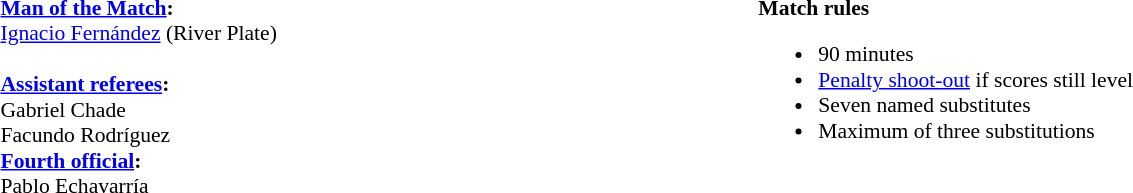<table width=100% style="font-size: 90%">
<tr>
<td><br><strong><a href='#'>Man of the Match</a>:</strong>
<br><a href='#'>Ignacio Fernández</a> (River Plate)
<br>
<br><strong><a href='#'>Assistant referees</a>:</strong>
<br>Gabriel Chade
<br>Facundo Rodríguez
<br><strong><a href='#'>Fourth official</a>:</strong>
<br>Pablo Echavarría</td>
<td style="width:60%; vertical-align:top"><br><strong>Match rules</strong><ul><li>90 minutes</li><li><a href='#'>Penalty shoot-out</a> if scores still level</li><li>Seven named substitutes</li><li>Maximum of three substitutions</li></ul></td>
</tr>
</table>
